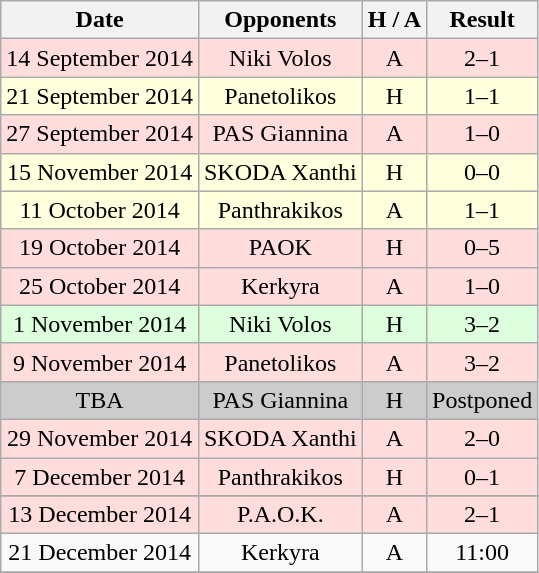<table class="wikitable" style="text-align:center">
<tr>
<th>Date</th>
<th>Opponents</th>
<th>H / A</th>
<th>Result</th>
</tr>
<tr bgcolor="#ffdddd">
<td>14 September 2014</td>
<td>Niki Volos</td>
<td>A</td>
<td>2–1</td>
</tr>
<tr bgcolor="#ffffdd">
<td>21 September 2014</td>
<td>Panetolikos</td>
<td>H</td>
<td>1–1</td>
</tr>
<tr bgcolor="#ffdddd">
<td>27 September 2014</td>
<td>PAS Giannina</td>
<td>A</td>
<td>1–0</td>
</tr>
<tr bgcolor="#ffffdd">
<td>15 November 2014</td>
<td>SKODA Xanthi</td>
<td>H</td>
<td>0–0</td>
</tr>
<tr bgcolor="#ffffdd">
<td>11 October 2014</td>
<td>Panthrakikos</td>
<td>A</td>
<td>1–1</td>
</tr>
<tr bgcolor="#ffdddd">
<td>19 October 2014</td>
<td>PAOK</td>
<td>H</td>
<td>0–5</td>
</tr>
<tr bgcolor="#ffdddd">
<td>25 October 2014</td>
<td>Kerkyra</td>
<td>A</td>
<td>1–0</td>
</tr>
<tr bgcolor="#ddffdd">
<td>1 November 2014</td>
<td>Niki Volos</td>
<td>H</td>
<td>3–2</td>
</tr>
<tr bgcolor="#ffdddd">
<td>9 November 2014</td>
<td>Panetolikos</td>
<td>A</td>
<td>3–2</td>
</tr>
<tr bgcolor="#CCCCCC">
<td>TBA</td>
<td>PAS Giannina</td>
<td>H</td>
<td>Postponed</td>
</tr>
<tr bgcolor="#ffdddd">
<td>29 November 2014</td>
<td>SKODA Xanthi</td>
<td>A</td>
<td>2–0</td>
</tr>
<tr bgcolor="#ffdddd">
<td>7 December 2014</td>
<td>Panthrakikos</td>
<td>H</td>
<td>0–1</td>
</tr>
<tr>
</tr>
<tr bgcolor="#ffdddd">
<td>13 December 2014</td>
<td>P.A.O.K.</td>
<td>A</td>
<td>2–1</td>
</tr>
<tr>
<td>21 December 2014</td>
<td>Kerkyra</td>
<td>A</td>
<td>11:00</td>
</tr>
<tr>
</tr>
</table>
